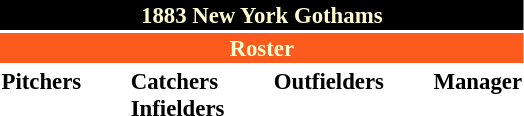<table class="toccolours" style="font-size: 95%;">
<tr>
<th colspan="10" style="background-color: black; color: #FFFDD0; text-align: center;">1883 New York Gothams</th>
</tr>
<tr>
<td colspan="10" style="background-color: #fd5a1e; color: #FFFDD0; text-align: center;"><strong>Roster</strong></td>
</tr>
<tr>
<td valign="top"><strong>Pitchers</strong><br>

</td>
<td width="25px"></td>
<td valign="top"><strong>Catchers</strong><br>


<strong>Infielders</strong>



</td>
<td width="25px"></td>
<td valign="top"><strong>Outfielders</strong><br>




</td>
<td width="25px"></td>
<td valign="top"><strong>Manager</strong><br></td>
</tr>
</table>
